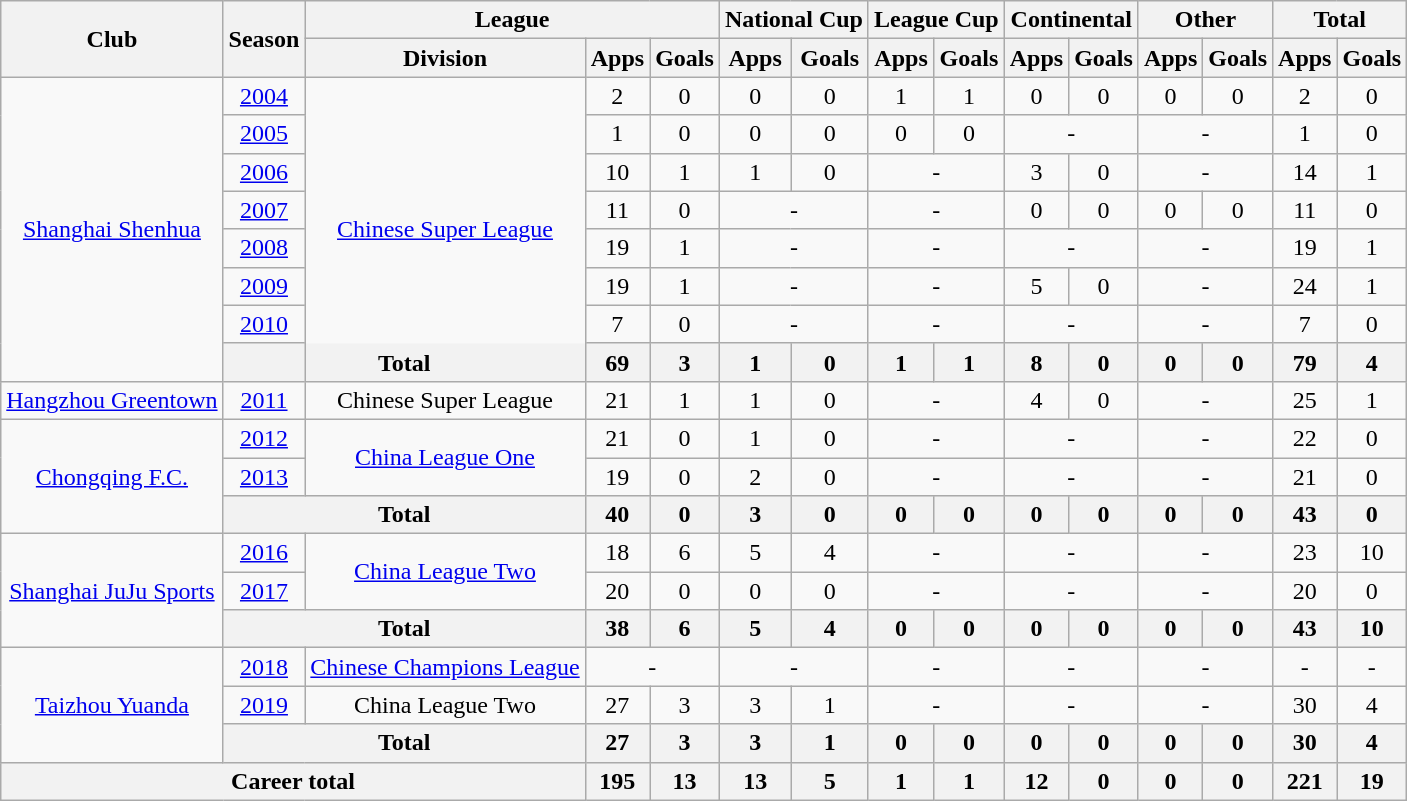<table class="wikitable" style="text-align: center">
<tr>
<th rowspan="2">Club</th>
<th rowspan="2">Season</th>
<th colspan="3">League</th>
<th colspan="2">National Cup</th>
<th colspan="2">League Cup</th>
<th colspan="2">Continental</th>
<th colspan="2">Other</th>
<th colspan="2">Total</th>
</tr>
<tr>
<th>Division</th>
<th>Apps</th>
<th>Goals</th>
<th>Apps</th>
<th>Goals</th>
<th>Apps</th>
<th>Goals</th>
<th>Apps</th>
<th>Goals</th>
<th>Apps</th>
<th>Goals</th>
<th>Apps</th>
<th>Goals</th>
</tr>
<tr>
<td rowspan="8"><a href='#'>Shanghai Shenhua</a></td>
<td><a href='#'>2004</a></td>
<td rowspan="8"><a href='#'>Chinese Super League</a></td>
<td>2</td>
<td>0</td>
<td>0</td>
<td>0</td>
<td>1</td>
<td>1</td>
<td>0</td>
<td>0</td>
<td>0</td>
<td>0</td>
<td>2</td>
<td>0</td>
</tr>
<tr>
<td><a href='#'>2005</a></td>
<td>1</td>
<td>0</td>
<td>0</td>
<td>0</td>
<td>0</td>
<td>0</td>
<td colspan="2">-</td>
<td colspan="2">-</td>
<td>1</td>
<td>0</td>
</tr>
<tr>
<td><a href='#'>2006</a></td>
<td>10</td>
<td>1</td>
<td>1</td>
<td>0</td>
<td colspan="2">-</td>
<td>3</td>
<td>0</td>
<td colspan="2">-</td>
<td>14</td>
<td>1</td>
</tr>
<tr>
<td><a href='#'>2007</a></td>
<td>11</td>
<td>0</td>
<td colspan="2">-</td>
<td colspan="2">-</td>
<td>0</td>
<td>0</td>
<td>0</td>
<td>0</td>
<td>11</td>
<td>0</td>
</tr>
<tr>
<td><a href='#'>2008</a></td>
<td>19</td>
<td>1</td>
<td colspan="2">-</td>
<td colspan="2">-</td>
<td colspan="2">-</td>
<td colspan="2">-</td>
<td>19</td>
<td>1</td>
</tr>
<tr>
<td><a href='#'>2009</a></td>
<td>19</td>
<td>1</td>
<td colspan="2">-</td>
<td colspan="2">-</td>
<td>5</td>
<td>0</td>
<td colspan="2">-</td>
<td>24</td>
<td>1</td>
</tr>
<tr>
<td><a href='#'>2010</a></td>
<td>7</td>
<td>0</td>
<td colspan="2">-</td>
<td colspan="2">-</td>
<td colspan="2">-</td>
<td colspan="2">-</td>
<td>7</td>
<td>0</td>
</tr>
<tr>
<th colspan=2>Total</th>
<th>69</th>
<th>3</th>
<th>1</th>
<th>0</th>
<th>1</th>
<th>1</th>
<th>8</th>
<th>0</th>
<th>0</th>
<th>0</th>
<th>79</th>
<th>4</th>
</tr>
<tr>
<td><a href='#'>Hangzhou Greentown</a></td>
<td><a href='#'>2011</a></td>
<td>Chinese Super League</td>
<td>21</td>
<td>1</td>
<td>1</td>
<td>0</td>
<td colspan="2">-</td>
<td>4</td>
<td>0</td>
<td colspan="2">-</td>
<td>25</td>
<td>1</td>
</tr>
<tr>
<td rowspan=3><a href='#'>Chongqing F.C.</a></td>
<td><a href='#'>2012</a></td>
<td rowspan=2><a href='#'>China League One</a></td>
<td>21</td>
<td>0</td>
<td>1</td>
<td>0</td>
<td colspan="2">-</td>
<td colspan="2">-</td>
<td colspan="2">-</td>
<td>22</td>
<td>0</td>
</tr>
<tr>
<td><a href='#'>2013</a></td>
<td>19</td>
<td>0</td>
<td>2</td>
<td>0</td>
<td colspan="2">-</td>
<td colspan="2">-</td>
<td colspan="2">-</td>
<td>21</td>
<td>0</td>
</tr>
<tr>
<th colspan=2>Total</th>
<th>40</th>
<th>0</th>
<th>3</th>
<th>0</th>
<th>0</th>
<th>0</th>
<th>0</th>
<th>0</th>
<th>0</th>
<th>0</th>
<th>43</th>
<th>0</th>
</tr>
<tr>
<td rowspan=3><a href='#'>Shanghai JuJu Sports</a></td>
<td><a href='#'>2016</a></td>
<td rowspan=2><a href='#'>China League Two</a></td>
<td>18</td>
<td>6</td>
<td>5</td>
<td>4</td>
<td colspan="2">-</td>
<td colspan="2">-</td>
<td colspan="2">-</td>
<td>23</td>
<td>10</td>
</tr>
<tr>
<td><a href='#'>2017</a></td>
<td>20</td>
<td>0</td>
<td>0</td>
<td>0</td>
<td colspan="2">-</td>
<td colspan="2">-</td>
<td colspan="2">-</td>
<td>20</td>
<td>0</td>
</tr>
<tr>
<th colspan="2"><strong>Total</strong></th>
<th>38</th>
<th>6</th>
<th>5</th>
<th>4</th>
<th>0</th>
<th>0</th>
<th>0</th>
<th>0</th>
<th>0</th>
<th>0</th>
<th>43</th>
<th>10</th>
</tr>
<tr>
<td rowspan=3><a href='#'>Taizhou Yuanda</a></td>
<td><a href='#'>2018</a></td>
<td><a href='#'>Chinese Champions League</a></td>
<td colspan="2">-</td>
<td colspan="2">-</td>
<td colspan="2">-</td>
<td colspan="2">-</td>
<td colspan="2">-</td>
<td>-</td>
<td>-</td>
</tr>
<tr>
<td><a href='#'>2019</a></td>
<td>China League Two</td>
<td>27</td>
<td>3</td>
<td>3</td>
<td>1</td>
<td colspan="2">-</td>
<td colspan="2">-</td>
<td colspan="2">-</td>
<td>30</td>
<td>4</td>
</tr>
<tr>
<th colspan="2"><strong>Total</strong></th>
<th>27</th>
<th>3</th>
<th>3</th>
<th>1</th>
<th>0</th>
<th>0</th>
<th>0</th>
<th>0</th>
<th>0</th>
<th>0</th>
<th>30</th>
<th>4</th>
</tr>
<tr>
<th colspan=3>Career total</th>
<th>195</th>
<th>13</th>
<th>13</th>
<th>5</th>
<th>1</th>
<th>1</th>
<th>12</th>
<th>0</th>
<th>0</th>
<th>0</th>
<th>221</th>
<th>19</th>
</tr>
</table>
